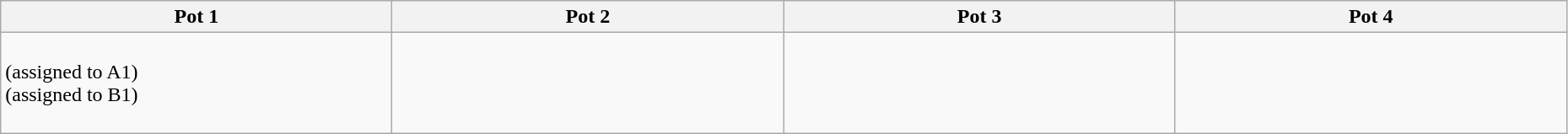<table class="wikitable" style="width:98%;">
<tr>
<th width=25%>Pot 1</th>
<th width=25%>Pot 2</th>
<th width=25%>Pot 3</th>
<th width=25%>Pot 4</th>
</tr>
<tr>
<td> (assigned to A1)<br> (assigned to B1)</td>
<td><br></td>
<td><br></td>
<td><br><br><br><br></td>
</tr>
</table>
